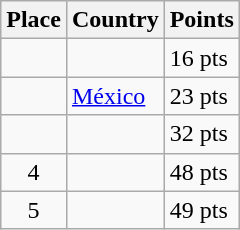<table class=wikitable>
<tr>
<th>Place</th>
<th>Country</th>
<th>Points</th>
</tr>
<tr>
<td align=center></td>
<td></td>
<td>16 pts</td>
</tr>
<tr>
<td align=center></td>
<td> <a href='#'>México</a></td>
<td>23 pts</td>
</tr>
<tr>
<td align=center></td>
<td></td>
<td>32 pts</td>
</tr>
<tr>
<td align=center>4</td>
<td></td>
<td>48 pts</td>
</tr>
<tr>
<td align=center>5</td>
<td></td>
<td>49 pts</td>
</tr>
</table>
